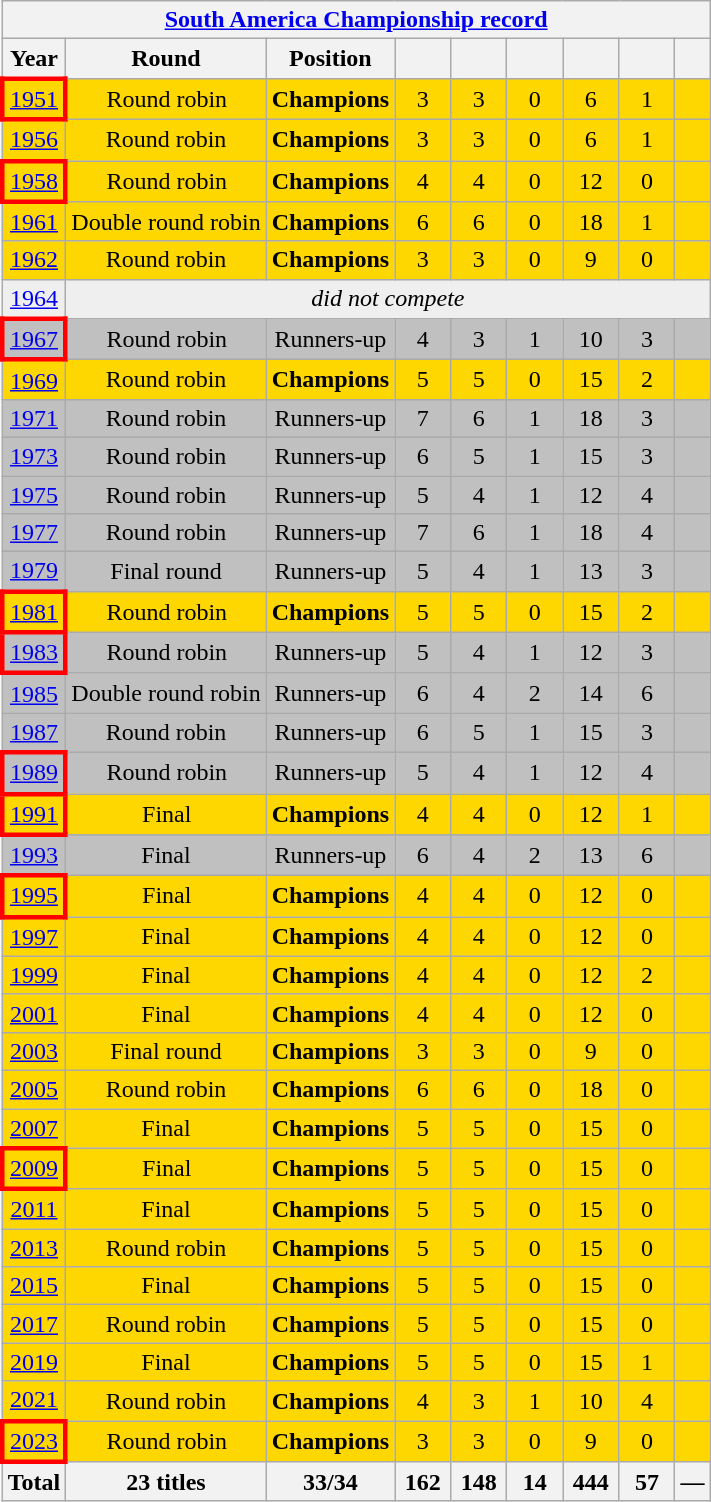<table class="wikitable" style="text-align: center;">
<tr>
<th colspan=9><a href='#'>South America Championship record</a></th>
</tr>
<tr>
<th>Year</th>
<th>Round</th>
<th>Position</th>
<th width=30></th>
<th width=30></th>
<th width=30></th>
<th width=30></th>
<th width=30></th>
<th></th>
</tr>
<tr bgcolor=gold>
<td style="border: 3px solid red"> <a href='#'>1951</a></td>
<td>Round robin</td>
<td align="center"><strong>Champions</strong></td>
<td>3</td>
<td>3</td>
<td>0</td>
<td>6</td>
<td>1</td>
<td></td>
</tr>
<tr bgcolor=gold>
<td> <a href='#'>1956</a></td>
<td>Round robin</td>
<td align="center"><strong>Champions</strong></td>
<td>3</td>
<td>3</td>
<td>0</td>
<td>6</td>
<td>1</td>
<td></td>
</tr>
<tr bgcolor=gold>
<td style="border: 3px solid red"> <a href='#'>1958</a></td>
<td>Round robin</td>
<td align="center"><strong>Champions</strong></td>
<td>4</td>
<td>4</td>
<td>0</td>
<td>12</td>
<td>0</td>
<td></td>
</tr>
<tr bgcolor=gold>
<td> <a href='#'>1961</a></td>
<td>Double round robin</td>
<td align="center"><strong>Champions</strong></td>
<td>6</td>
<td>6</td>
<td>0</td>
<td>18</td>
<td>1</td>
<td></td>
</tr>
<tr bgcolor=gold>
<td> <a href='#'>1962</a></td>
<td>Round robin</td>
<td align="center"><strong>Champions</strong></td>
<td>3</td>
<td>3</td>
<td>0</td>
<td>9</td>
<td>0</td>
<td></td>
</tr>
<tr bgcolor="efefef">
<td> <a href='#'>1964</a></td>
<td colspan=8><em>did not compete</em></td>
</tr>
<tr bgcolor=silver>
<td style="border: 3px solid red"> <a href='#'>1967</a></td>
<td>Round robin</td>
<td align="center">Runners-up</td>
<td>4</td>
<td>3</td>
<td>1</td>
<td>10</td>
<td>3</td>
<td></td>
</tr>
<tr bgcolor=gold>
<td> <a href='#'>1969</a></td>
<td>Round robin</td>
<td align="center"><strong>Champions</strong></td>
<td>5</td>
<td>5</td>
<td>0</td>
<td>15</td>
<td>2</td>
<td></td>
</tr>
<tr bgcolor=silver>
<td> <a href='#'>1971</a></td>
<td>Round robin</td>
<td align="center">Runners-up</td>
<td>7</td>
<td>6</td>
<td>1</td>
<td>18</td>
<td>3</td>
<td></td>
</tr>
<tr bgcolor=silver>
<td> <a href='#'>1973</a></td>
<td>Round robin</td>
<td align="center">Runners-up</td>
<td>6</td>
<td>5</td>
<td>1</td>
<td>15</td>
<td>3</td>
<td></td>
</tr>
<tr bgcolor=silver>
<td> <a href='#'>1975</a></td>
<td>Round robin</td>
<td align="center">Runners-up</td>
<td>5</td>
<td>4</td>
<td>1</td>
<td>12</td>
<td>4</td>
<td></td>
</tr>
<tr bgcolor=silver>
<td> <a href='#'>1977</a></td>
<td>Round robin</td>
<td align="center">Runners-up</td>
<td>7</td>
<td>6</td>
<td>1</td>
<td>18</td>
<td>4</td>
<td></td>
</tr>
<tr bgcolor=silver>
<td> <a href='#'>1979</a></td>
<td>Final round</td>
<td align="center">Runners-up</td>
<td>5</td>
<td>4</td>
<td>1</td>
<td>13</td>
<td>3</td>
<td></td>
</tr>
<tr bgcolor=gold>
<td style="border: 3px solid red"> <a href='#'>1981</a></td>
<td>Round robin</td>
<td align="center"><strong>Champions</strong></td>
<td>5</td>
<td>5</td>
<td>0</td>
<td>15</td>
<td>2</td>
<td></td>
</tr>
<tr bgcolor=silver>
<td style="border: 3px solid red"> <a href='#'>1983</a></td>
<td>Round robin</td>
<td align="center">Runners-up</td>
<td>5</td>
<td>4</td>
<td>1</td>
<td>12</td>
<td>3</td>
<td></td>
</tr>
<tr bgcolor=silver>
<td> <a href='#'>1985</a></td>
<td>Double round robin</td>
<td align="center">Runners-up</td>
<td>6</td>
<td>4</td>
<td>2</td>
<td>14</td>
<td>6</td>
<td></td>
</tr>
<tr bgcolor=silver>
<td> <a href='#'>1987</a></td>
<td>Round robin</td>
<td align="center">Runners-up</td>
<td>6</td>
<td>5</td>
<td>1</td>
<td>15</td>
<td>3</td>
<td></td>
</tr>
<tr bgcolor=silver>
<td style="border: 3px solid red"> <a href='#'>1989</a></td>
<td>Round robin</td>
<td align="center">Runners-up</td>
<td>5</td>
<td>4</td>
<td>1</td>
<td>12</td>
<td>4</td>
<td></td>
</tr>
<tr bgcolor=gold>
<td style="border: 3px solid red"> <a href='#'>1991</a></td>
<td>Final</td>
<td align="center"><strong>Champions</strong></td>
<td>4</td>
<td>4</td>
<td>0</td>
<td>12</td>
<td>1</td>
<td></td>
</tr>
<tr bgcolor=silver>
<td> <a href='#'>1993</a></td>
<td>Final</td>
<td align="center">Runners-up</td>
<td>6</td>
<td>4</td>
<td>2</td>
<td>13</td>
<td>6</td>
<td></td>
</tr>
<tr bgcolor=gold>
<td style="border: 3px solid red"> <a href='#'>1995</a></td>
<td>Final</td>
<td align="center"><strong>Champions</strong></td>
<td>4</td>
<td>4</td>
<td>0</td>
<td>12</td>
<td>0</td>
<td></td>
</tr>
<tr bgcolor=gold>
<td> <a href='#'>1997</a></td>
<td>Final</td>
<td align="center"><strong>Champions</strong></td>
<td>4</td>
<td>4</td>
<td>0</td>
<td>12</td>
<td>0</td>
<td></td>
</tr>
<tr bgcolor=gold>
<td> <a href='#'>1999</a></td>
<td>Final</td>
<td align="center"><strong>Champions</strong></td>
<td>4</td>
<td>4</td>
<td>0</td>
<td>12</td>
<td>2</td>
<td></td>
</tr>
<tr bgcolor=gold>
<td> <a href='#'>2001</a></td>
<td>Final</td>
<td align="center"><strong>Champions</strong></td>
<td>4</td>
<td>4</td>
<td>0</td>
<td>12</td>
<td>0</td>
<td></td>
</tr>
<tr bgcolor=gold>
<td> <a href='#'>2003</a></td>
<td>Final round</td>
<td align="center"><strong>Champions</strong></td>
<td>3</td>
<td>3</td>
<td>0</td>
<td>9</td>
<td>0</td>
<td></td>
</tr>
<tr bgcolor=gold>
<td> <a href='#'>2005</a></td>
<td>Round robin</td>
<td align="center"><strong>Champions</strong></td>
<td>6</td>
<td>6</td>
<td>0</td>
<td>18</td>
<td>0</td>
<td></td>
</tr>
<tr bgcolor=gold>
<td> <a href='#'>2007</a></td>
<td>Final</td>
<td align="center"><strong>Champions</strong></td>
<td>5</td>
<td>5</td>
<td>0</td>
<td>15</td>
<td>0</td>
<td></td>
</tr>
<tr bgcolor=gold>
<td style="border: 3px solid red"> <a href='#'>2009</a></td>
<td>Final</td>
<td align="center"><strong>Champions</strong></td>
<td>5</td>
<td>5</td>
<td>0</td>
<td>15</td>
<td>0</td>
<td></td>
</tr>
<tr bgcolor=gold>
<td> <a href='#'>2011</a></td>
<td>Final</td>
<td align="center"><strong>Champions</strong></td>
<td>5</td>
<td>5</td>
<td>0</td>
<td>15</td>
<td>0</td>
<td></td>
</tr>
<tr bgcolor=gold>
<td> <a href='#'>2013</a></td>
<td>Round robin</td>
<td align="center"><strong>Champions</strong></td>
<td>5</td>
<td>5</td>
<td>0</td>
<td>15</td>
<td>0</td>
<td></td>
</tr>
<tr bgcolor=gold>
<td> <a href='#'>2015</a></td>
<td>Final</td>
<td align="center"><strong>Champions</strong></td>
<td>5</td>
<td>5</td>
<td>0</td>
<td>15</td>
<td>0</td>
<td></td>
</tr>
<tr bgcolor=gold>
<td> <a href='#'>2017</a></td>
<td>Round robin</td>
<td align="center"><strong>Champions</strong></td>
<td>5</td>
<td>5</td>
<td>0</td>
<td>15</td>
<td>0</td>
<td></td>
</tr>
<tr bgcolor=gold>
<td> <a href='#'>2019</a></td>
<td>Final</td>
<td><strong>Champions</strong></td>
<td>5</td>
<td>5</td>
<td>0</td>
<td>15</td>
<td>1</td>
<td></td>
</tr>
<tr bgcolor=gold>
<td> <a href='#'>2021</a></td>
<td>Round robin</td>
<td><strong>Champions</strong></td>
<td>4</td>
<td>3</td>
<td>1</td>
<td>10</td>
<td>4</td>
<td></td>
</tr>
<tr bgcolor=gold>
<td style="border: 3px solid red"> <a href='#'>2023</a></td>
<td>Round robin</td>
<td><strong>Champions</strong></td>
<td>3</td>
<td>3</td>
<td>0</td>
<td>9</td>
<td>0</td>
<td></td>
</tr>
<tr>
<th>Total</th>
<th>23 titles</th>
<th>33/34</th>
<th>162</th>
<th>148</th>
<th>14</th>
<th>444</th>
<th>57</th>
<th>—</th>
</tr>
</table>
